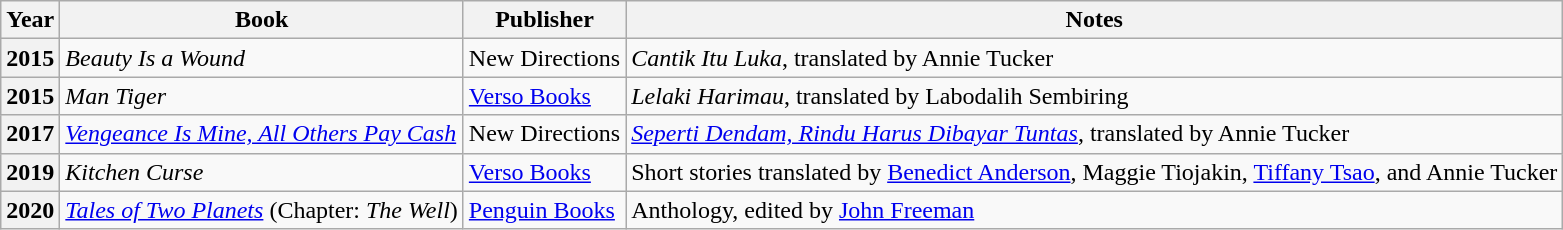<table class="wikitable">
<tr>
<th scope="col">Year</th>
<th scope="col">Book</th>
<th scope="col">Publisher</th>
<th scope="col">Notes</th>
</tr>
<tr>
<th>2015</th>
<td><em>Beauty Is a Wound</em></td>
<td>New Directions</td>
<td><em>Cantik Itu Luka</em>, translated by Annie Tucker</td>
</tr>
<tr>
<th>2015</th>
<td><em>Man Tiger</em></td>
<td><a href='#'>Verso Books</a></td>
<td><em>Lelaki Harimau</em>, translated by Labodalih Sembiring</td>
</tr>
<tr>
<th>2017</th>
<td><em><a href='#'>Vengeance Is Mine, All Others Pay Cash</a></em></td>
<td>New Directions</td>
<td><a href='#'><em>Seperti Dendam, Rindu Harus Dibayar Tuntas</em></a>, translated by Annie Tucker</td>
</tr>
<tr>
<th>2019</th>
<td><em>Kitchen Curse</em></td>
<td><a href='#'>Verso Books</a></td>
<td>Short stories translated by <a href='#'>Benedict Anderson</a>, Maggie Tiojakin, <a href='#'>Tiffany Tsao</a>, and Annie Tucker</td>
</tr>
<tr>
<th>2020</th>
<td><em><a href='#'>Tales of Two Planets</a></em> (Chapter: <em>The Well</em>)</td>
<td><a href='#'>Penguin Books</a></td>
<td>Anthology, edited by <a href='#'>John Freeman</a></td>
</tr>
</table>
